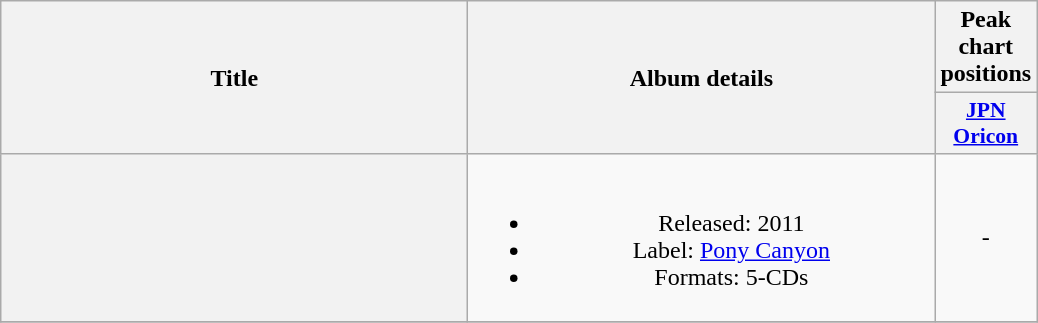<table class="wikitable plainrowheaders" style="text-align:center;">
<tr>
<th scope="col" rowspan="2" style="width:19em;">Title</th>
<th scope="col" rowspan="2" style="width:19em;">Album details</th>
<th scope="col">Peak chart positions</th>
</tr>
<tr>
<th scope="col" style="width:2.9em;font-size:90%;"><a href='#'>JPN<br>Oricon</a><br></th>
</tr>
<tr>
<th scope="row"></th>
<td><br><ul><li>Released: 2011</li><li>Label: <a href='#'>Pony Canyon</a></li><li>Formats: 5-CDs</li></ul></td>
<td>-</td>
</tr>
<tr>
</tr>
</table>
